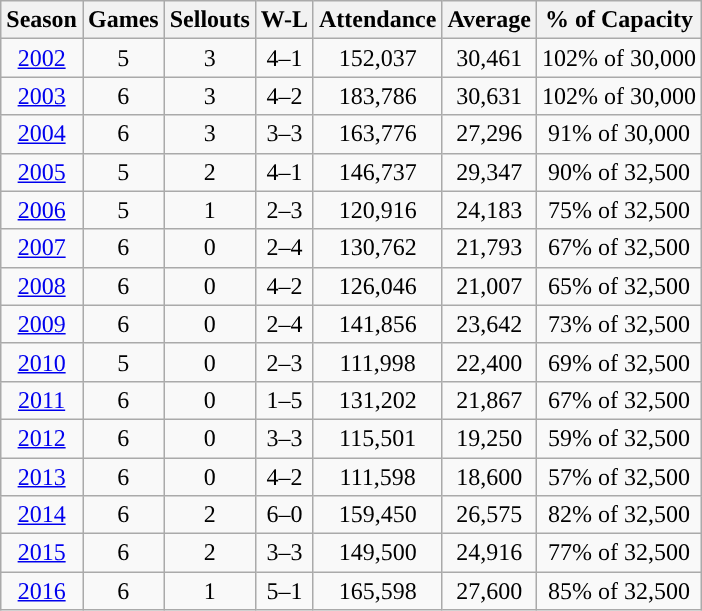<table class="sortable wikitable" style="text-align:center">
<tr>
<th>Season</th>
<th>Games</th>
<th>Sellouts</th>
<th>W-L</th>
<th>Attendance</th>
<th>Average</th>
<th>% of Capacity</th>
</tr>
<tr>
<td><a href='#'>2002</a></td>
<td>5</td>
<td>3</td>
<td>4–1</td>
<td>152,037</td>
<td>30,461</td>
<td>102% of 30,000</td>
</tr>
<tr>
<td><a href='#'>2003</a></td>
<td>6</td>
<td>3</td>
<td>4–2</td>
<td>183,786</td>
<td>30,631</td>
<td>102% of 30,000</td>
</tr>
<tr>
<td><a href='#'>2004</a></td>
<td>6</td>
<td>3</td>
<td>3–3</td>
<td>163,776</td>
<td>27,296</td>
<td>91% of 30,000</td>
</tr>
<tr>
<td><a href='#'>2005</a></td>
<td>5</td>
<td>2</td>
<td>4–1</td>
<td>146,737</td>
<td>29,347</td>
<td>90% of 32,500</td>
</tr>
<tr>
<td><a href='#'>2006</a></td>
<td>5</td>
<td>1</td>
<td>2–3</td>
<td>120,916</td>
<td>24,183</td>
<td>75% of 32,500</td>
</tr>
<tr>
<td><a href='#'>2007</a></td>
<td>6</td>
<td>0</td>
<td>2–4</td>
<td>130,762</td>
<td>21,793</td>
<td>67% of 32,500</td>
</tr>
<tr>
<td><a href='#'>2008</a></td>
<td>6</td>
<td>0</td>
<td>4–2</td>
<td>126,046</td>
<td>21,007</td>
<td>65% of 32,500</td>
</tr>
<tr>
<td><a href='#'>2009</a></td>
<td>6</td>
<td>0</td>
<td>2–4</td>
<td>141,856</td>
<td>23,642</td>
<td>73% of 32,500</td>
</tr>
<tr>
<td><a href='#'>2010</a></td>
<td>5</td>
<td>0</td>
<td>2–3</td>
<td>111,998</td>
<td>22,400</td>
<td>69% of 32,500</td>
</tr>
<tr>
<td><a href='#'>2011</a></td>
<td>6</td>
<td>0</td>
<td>1–5</td>
<td>131,202</td>
<td>21,867</td>
<td>67% of 32,500</td>
</tr>
<tr>
<td><a href='#'>2012</a></td>
<td>6</td>
<td>0</td>
<td>3–3</td>
<td>115,501</td>
<td>19,250</td>
<td>59% of 32,500</td>
</tr>
<tr>
<td><a href='#'>2013</a></td>
<td>6</td>
<td>0</td>
<td>4–2</td>
<td>111,598</td>
<td>18,600</td>
<td>57% of 32,500</td>
</tr>
<tr>
<td><a href='#'>2014</a></td>
<td>6</td>
<td>2</td>
<td>6–0</td>
<td>159,450</td>
<td>26,575</td>
<td>82% of 32,500</td>
</tr>
<tr>
<td><a href='#'>2015</a></td>
<td>6</td>
<td>2</td>
<td>3–3</td>
<td>149,500</td>
<td>24,916</td>
<td>77% of 32,500</td>
</tr>
<tr>
<td><a href='#'>2016</a></td>
<td>6</td>
<td>1</td>
<td>5–1</td>
<td>165,598</td>
<td>27,600</td>
<td>85% of 32,500</td>
</tr>
</table>
